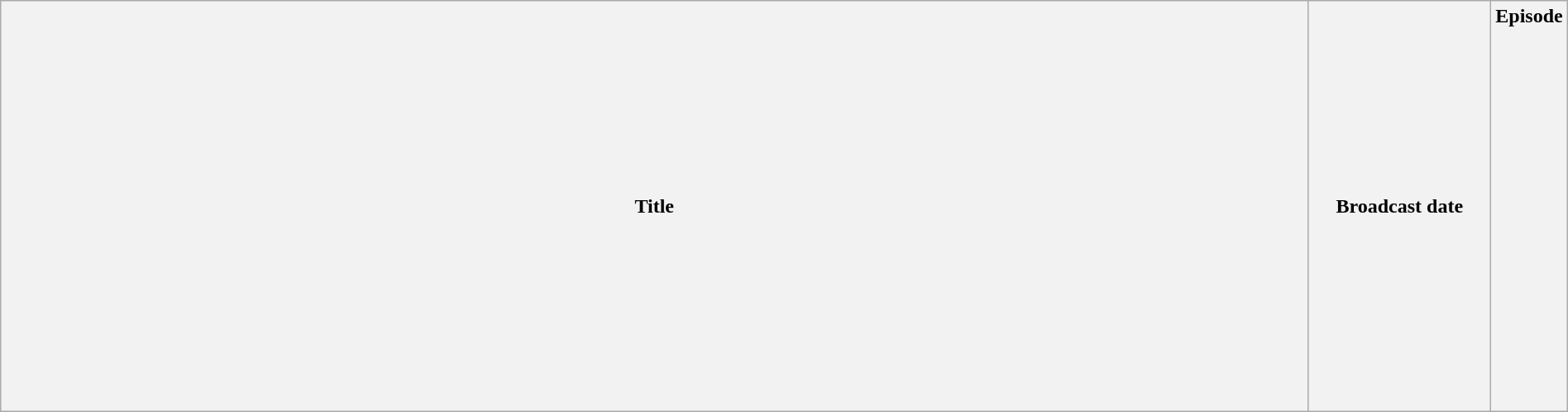<table class="wikitable plainrowheaders" style="width:100%; margin:auto;">
<tr>
<th>Title</th>
<th width="140">Broadcast date</th>
<th width="40">Episode<br><br><br><br><br><br><br><br><br><br><br><br><br><br><br><br><br><br></th>
</tr>
</table>
